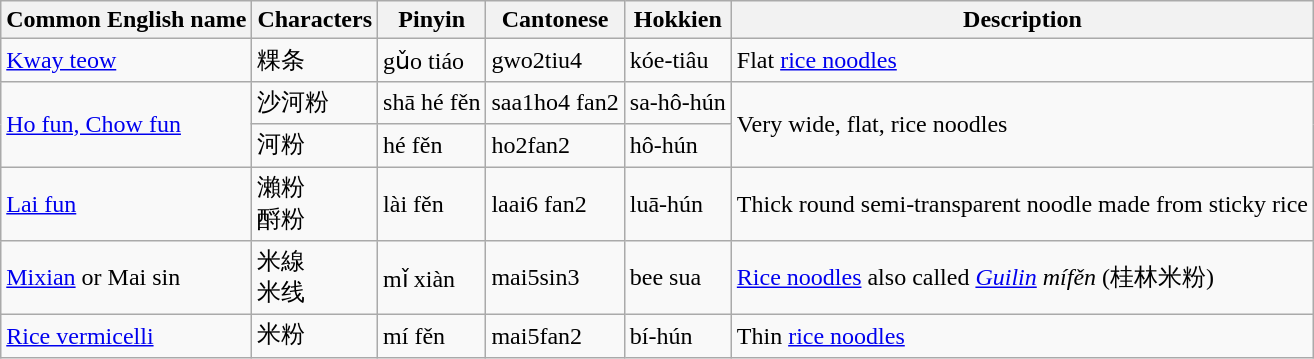<table class="wikitable sortable">
<tr>
<th>Common English name</th>
<th>Characters</th>
<th>Pinyin</th>
<th>Cantonese</th>
<th>Hokkien</th>
<th>Description</th>
</tr>
<tr>
<td><a href='#'>Kway teow</a></td>
<td>粿条</td>
<td>gǔo tiáo</td>
<td>gwo2tiu4</td>
<td>kóe-tiâu</td>
<td>Flat <a href='#'>rice noodles</a></td>
</tr>
<tr>
<td rowspan=2><a href='#'>Ho fun, Chow fun</a></td>
<td>沙河粉</td>
<td>shā hé fěn</td>
<td>saa1ho4 fan2</td>
<td>sa-hô-hún</td>
<td rowspan="2">Very wide, flat, rice noodles</td>
</tr>
<tr>
<td>河粉</td>
<td>hé fěn</td>
<td>ho2fan2</td>
<td>hô-hún</td>
</tr>
<tr>
<td><a href='#'>Lai fun</a></td>
<td>瀨粉<br>酹粉</td>
<td>lài fěn</td>
<td>laai6 fan2</td>
<td>luā-hún</td>
<td>Thick round semi-transparent noodle made from sticky rice</td>
</tr>
<tr>
<td><a href='#'>Mixian</a> or Mai sin</td>
<td>米線<br>米线</td>
<td>mǐ xiàn</td>
<td>mai5sin3</td>
<td>bee sua</td>
<td><a href='#'>Rice noodles</a> also called <em><a href='#'>Guilin</a> mífěn</em> (桂林米粉)</td>
</tr>
<tr>
<td><a href='#'>Rice vermicelli</a></td>
<td>米粉</td>
<td>mí fěn</td>
<td>mai5fan2</td>
<td>bí-hún</td>
<td>Thin <a href='#'>rice noodles</a></td>
</tr>
</table>
